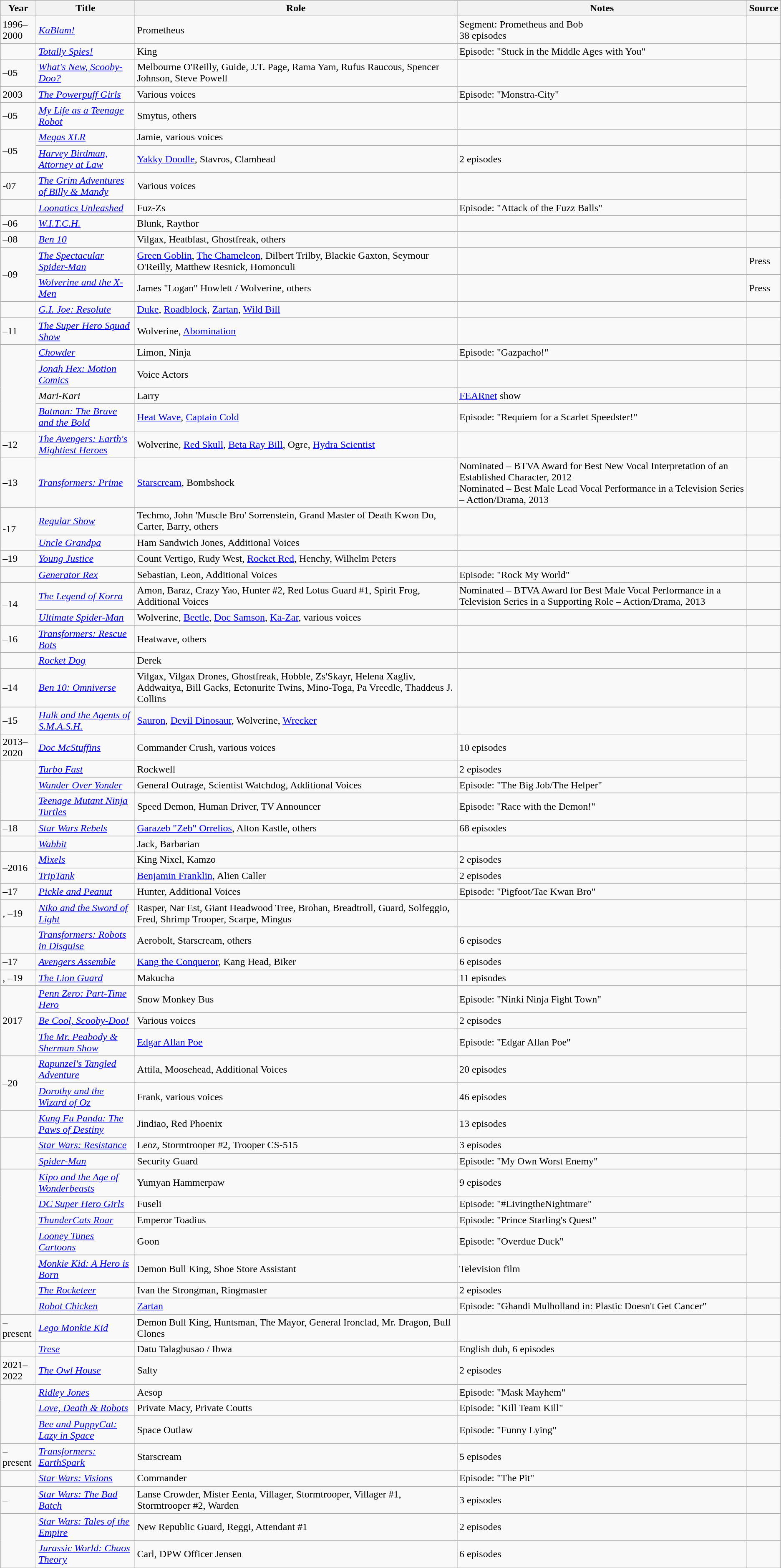<table class="wikitable sortable">
<tr>
<th style="width:50px;">Year </th>
<th style="width:150px;">Title</th>
<th>Role </th>
<th>Notes </th>
<th>Source</th>
</tr>
<tr>
<td>1996–2000</td>
<td><em><a href='#'>KaBlam!</a></em></td>
<td>Prometheus</td>
<td>Segment: Prometheus and Bob<br>38 episodes</td>
<td></td>
</tr>
<tr>
<td></td>
<td><em><a href='#'>Totally Spies!</a></em></td>
<td>King</td>
<td>Episode: "Stuck in the Middle Ages with You"</td>
<td></td>
</tr>
<tr>
<td>–05</td>
<td><em><a href='#'>What's New, Scooby-Doo?</a></em></td>
<td>Melbourne O'Reilly, Guide, J.T. Page, Rama Yam, Rufus Raucous, Spencer Johnson, Steve Powell</td>
<td></td>
<td rowspan="2"></td>
</tr>
<tr>
<td>2003</td>
<td><em><a href='#'>The Powerpuff Girls</a></em></td>
<td>Various voices</td>
<td>Episode: "Monstra-City"</td>
</tr>
<tr>
<td>–05</td>
<td><em><a href='#'>My Life as a Teenage Robot</a></em></td>
<td>Smytus, others</td>
<td></td>
<td></td>
</tr>
<tr>
<td rowspan="2">–05</td>
<td><em><a href='#'>Megas XLR</a></em></td>
<td>Jamie, various voices</td>
<td> </td>
<td></td>
</tr>
<tr>
<td><em><a href='#'>Harvey Birdman, Attorney at Law</a></em></td>
<td><a href='#'>Yakky Doodle</a>, Stavros, Clamhead</td>
<td>2 episodes</td>
<td></td>
</tr>
<tr>
<td>-07</td>
<td><em><a href='#'>The Grim Adventures of Billy & Mandy</a></em></td>
<td>Various voices</td>
<td> </td>
<td rowspan="2"></td>
</tr>
<tr>
<td></td>
<td><em><a href='#'>Loonatics Unleashed</a></em></td>
<td>Fuz-Zs</td>
<td>Episode: "Attack of the Fuzz Balls"</td>
</tr>
<tr>
<td>–06</td>
<td><em><a href='#'>W.I.T.C.H.</a></em></td>
<td>Blunk, Raythor</td>
<td> </td>
<td></td>
</tr>
<tr>
<td>–08</td>
<td><em><a href='#'>Ben 10</a></em></td>
<td>Vilgax, Heatblast, Ghostfreak, others</td>
<td> </td>
<td></td>
</tr>
<tr>
<td rowspan="2">–09</td>
<td><em><a href='#'>The Spectacular Spider-Man</a></em></td>
<td><a href='#'>Green Goblin</a>, <a href='#'>The Chameleon</a>, Dilbert Trilby, Blackie Gaxton, Seymour O'Reilly, Matthew Resnick, Homonculi</td>
<td> </td>
<td>Press</td>
</tr>
<tr>
<td><em><a href='#'>Wolverine and the X-Men</a></em></td>
<td>James "Logan" Howlett / Wolverine, others</td>
<td> </td>
<td>Press</td>
</tr>
<tr>
<td></td>
<td><em><a href='#'>G.I. Joe: Resolute</a></em></td>
<td><a href='#'>Duke</a>, <a href='#'>Roadblock</a>, <a href='#'>Zartan</a>, <a href='#'>Wild Bill</a></td>
<td> </td>
<td></td>
</tr>
<tr>
<td>–11</td>
<td><em><a href='#'>The Super Hero Squad Show</a></em></td>
<td>Wolverine, <a href='#'>Abomination</a></td>
<td> </td>
<td></td>
</tr>
<tr>
<td rowspan="4"></td>
<td><em><a href='#'>Chowder</a></em></td>
<td>Limon, Ninja</td>
<td>Episode: "Gazpacho!"</td>
<td></td>
</tr>
<tr>
<td><em><a href='#'>Jonah Hex: Motion Comics</a></em></td>
<td>Voice Actors </td>
<td> </td>
<td></td>
</tr>
<tr>
<td><em>Mari-Kari</em></td>
<td>Larry</td>
<td><a href='#'>FEARnet</a> show</td>
<td></td>
</tr>
<tr>
<td><em><a href='#'>Batman: The Brave and the Bold</a></em></td>
<td><a href='#'>Heat Wave</a>, <a href='#'>Captain Cold</a></td>
<td>Episode: "Requiem for a Scarlet Speedster!"</td>
<td></td>
</tr>
<tr>
<td>–12</td>
<td><em><a href='#'>The Avengers: Earth's Mightiest Heroes</a></em></td>
<td>Wolverine, <a href='#'>Red Skull</a>, <a href='#'>Beta Ray Bill</a>, Ogre, <a href='#'>Hydra Scientist</a></td>
<td> </td>
<td></td>
</tr>
<tr>
<td>–13</td>
<td><em><a href='#'>Transformers: Prime</a></em></td>
<td><a href='#'>Starscream</a>, Bombshock</td>
<td>Nominated – BTVA Award for Best New Vocal Interpretation of an Established Character, 2012<br>Nominated – Best Male Lead Vocal Performance in a Television Series – Action/Drama, 2013</td>
<td></td>
</tr>
<tr>
<td rowspan="2">-17</td>
<td><em><a href='#'>Regular Show</a></em></td>
<td>Techmo, John 'Muscle Bro' Sorrenstein, Grand Master of Death Kwon Do, Carter, Barry, others</td>
<td></td>
<td></td>
</tr>
<tr>
<td><em><a href='#'>Uncle Grandpa</a></em></td>
<td>Ham Sandwich Jones, Additional Voices</td>
<td> </td>
<td></td>
</tr>
<tr>
<td>–19</td>
<td><em><a href='#'>Young Justice</a></em></td>
<td>Count Vertigo, Rudy West, <a href='#'>Rocket Red</a>, Henchy, Wilhelm Peters</td>
<td> </td>
<td></td>
</tr>
<tr>
<td></td>
<td><em><a href='#'>Generator Rex</a></em></td>
<td>Sebastian, Leon, Additional Voices</td>
<td>Episode: "Rock My World"</td>
<td><br></td>
</tr>
<tr>
<td rowspan="2">–14</td>
<td><em><a href='#'>The Legend of Korra</a></em></td>
<td>Amon, Baraz, Crazy Yao, Hunter #2, Red Lotus Guard #1, Spirit Frog, Additional Voices</td>
<td>Nominated – BTVA Award for Best Male Vocal Performance in a Television Series in a Supporting Role – Action/Drama, 2013</td>
<td></td>
</tr>
<tr>
<td><em><a href='#'>Ultimate Spider-Man</a></em></td>
<td>Wolverine, <a href='#'>Beetle</a>, <a href='#'>Doc Samson</a>, <a href='#'>Ka-Zar</a>, various voices</td>
<td> </td>
<td></td>
</tr>
<tr>
<td>–16</td>
<td><em><a href='#'>Transformers: Rescue Bots</a></em></td>
<td>Heatwave, others</td>
<td> </td>
<td></td>
</tr>
<tr>
<td></td>
<td><em><a href='#'>Rocket Dog</a></em></td>
<td>Derek</td>
<td> </td>
<td></td>
</tr>
<tr>
<td>–14</td>
<td><em><a href='#'>Ben 10: Omniverse</a></em></td>
<td>Vilgax, Vilgax Drones, Ghostfreak, Hobble, Zs'Skayr, Helena Xagliv, Addwaitya, Bill Gacks, Ectonurite Twins, Mino-Toga, Pa Vreedle, Thaddeus J. Collins</td>
<td> </td>
<td></td>
</tr>
<tr>
<td>–15</td>
<td><em><a href='#'>Hulk and the Agents of S.M.A.S.H.</a></em></td>
<td><a href='#'>Sauron</a>, <a href='#'>Devil Dinosaur</a>, Wolverine, <a href='#'>Wrecker</a></td>
<td> </td>
<td></td>
</tr>
<tr>
<td>2013–2020</td>
<td><em><a href='#'>Doc McStuffins</a></em></td>
<td>Commander Crush, various voices</td>
<td>10 episodes</td>
<td rowspan="2"></td>
</tr>
<tr>
<td rowspan="3"></td>
<td><em><a href='#'>Turbo Fast</a></em></td>
<td>Rockwell</td>
<td>2 episodes</td>
</tr>
<tr>
<td><em><a href='#'>Wander Over Yonder</a></em></td>
<td>General Outrage, Scientist Watchdog, Additional Voices</td>
<td>Episode: "The Big Job/The Helper"</td>
<td></td>
</tr>
<tr>
<td><em><a href='#'>Teenage Mutant Ninja Turtles</a></em></td>
<td>Speed Demon, Human Driver, TV Announcer</td>
<td>Episode: "Race with the Demon!"</td>
<td></td>
</tr>
<tr>
<td>–18</td>
<td><em><a href='#'>Star Wars Rebels</a></em></td>
<td><a href='#'>Garazeb "Zeb" Orrelios</a>, Alton Kastle, others</td>
<td>68 episodes</td>
<td></td>
</tr>
<tr>
<td></td>
<td><em><a href='#'>Wabbit</a></em></td>
<td>Jack, Barbarian</td>
<td> </td>
<td></td>
</tr>
<tr>
<td rowspan="2">–2016</td>
<td><em><a href='#'>Mixels</a></em></td>
<td>King Nixel, Kamzo</td>
<td>2 episodes</td>
<td></td>
</tr>
<tr>
<td><em><a href='#'>TripTank</a></em></td>
<td><a href='#'>Benjamin Franklin</a>, Alien Caller</td>
<td>2 episodes</td>
<td></td>
</tr>
<tr>
<td>–17</td>
<td><em><a href='#'>Pickle and Peanut</a></em></td>
<td>Hunter, Additional Voices</td>
<td>Episode: "Pigfoot/Tae Kwan Bro"</td>
<td></td>
</tr>
<tr>
<td>, –19</td>
<td><em><a href='#'>Niko and the Sword of Light</a></em></td>
<td>Rasper, Nar Est, Giant Headwood Tree, Brohan, Breadtroll, Guard, Solfeggio, Fred, Shrimp Trooper, Scarpe, Mingus</td>
<td></td>
<td></td>
</tr>
<tr>
<td></td>
<td><em><a href='#'>Transformers: Robots in Disguise</a></em></td>
<td>Aerobolt, Starscream, others</td>
<td>6 episodes</td>
<td rowspan="3"></td>
</tr>
<tr>
<td>–17</td>
<td><em><a href='#'>Avengers Assemble</a></em></td>
<td><a href='#'>Kang the Conqueror</a>, Kang Head, Biker</td>
<td>6 episodes</td>
</tr>
<tr>
<td>, –19</td>
<td><em><a href='#'>The Lion Guard</a></em></td>
<td>Makucha</td>
<td>11 episodes</td>
</tr>
<tr>
<td rowspan="3">2017</td>
<td><em><a href='#'>Penn Zero: Part-Time Hero</a></em></td>
<td>Snow Monkey Bus</td>
<td>Episode: "Ninki Ninja Fight Town"</td>
<td rowspan="3"></td>
</tr>
<tr>
<td><em><a href='#'>Be Cool, Scooby-Doo!</a></em></td>
<td>Various voices</td>
<td>2 episodes</td>
</tr>
<tr>
<td><em><a href='#'>The Mr. Peabody & Sherman Show</a></em></td>
<td><a href='#'>Edgar Allan Poe</a></td>
<td>Episode: "Edgar Allan Poe"</td>
</tr>
<tr>
<td rowspan="2">–20</td>
<td><em><a href='#'>Rapunzel's Tangled Adventure</a></em></td>
<td>Attila, Moosehead, Additional Voices</td>
<td>20 episodes</td>
<td></td>
</tr>
<tr>
<td><em><a href='#'>Dorothy and the Wizard of Oz</a></em></td>
<td>Frank, various voices</td>
<td>46 episodes</td>
<td></td>
</tr>
<tr>
<td></td>
<td><em><a href='#'>Kung Fu Panda: The Paws of Destiny</a></em></td>
<td>Jindiao, Red Phoenix</td>
<td>13 episodes</td>
<td rowspan="2"></td>
</tr>
<tr>
<td rowspan="2"></td>
<td><em><a href='#'>Star Wars: Resistance</a></em></td>
<td>Leoz, Stormtrooper #2, Trooper CS-515</td>
<td>3 episodes</td>
</tr>
<tr>
<td><em><a href='#'>Spider-Man</a></em></td>
<td>Security Guard</td>
<td>Episode: "My Own Worst Enemy"</td>
<td></td>
</tr>
<tr>
<td rowspan="7"></td>
<td><em><a href='#'>Kipo and the Age of Wonderbeasts</a></em></td>
<td>Yumyan Hammerpaw</td>
<td>9 episodes</td>
<td></td>
</tr>
<tr>
<td><em><a href='#'>DC Super Hero Girls</a></em></td>
<td>Fuseli</td>
<td>Episode: "#LivingtheNightmare"</td>
<td></td>
</tr>
<tr>
<td><em><a href='#'>ThunderCats Roar</a></em></td>
<td>Emperor Toadius</td>
<td>Episode: "Prince Starling's Quest"</td>
<td></td>
</tr>
<tr>
<td><em><a href='#'>Looney Tunes Cartoons</a></em></td>
<td>Goon</td>
<td>Episode: "Overdue Duck"</td>
<td rowspan="2"></td>
</tr>
<tr>
<td><em><a href='#'>Monkie Kid: A Hero is Born</a></em></td>
<td>Demon Bull King, Shoe Store Assistant</td>
<td>Television film</td>
</tr>
<tr>
<td><em><a href='#'>The Rocketeer</a></em></td>
<td>Ivan the Strongman, Ringmaster</td>
<td>2 episodes</td>
<td></td>
</tr>
<tr>
<td><em><a href='#'>Robot Chicken</a></em></td>
<td><a href='#'>Zartan</a></td>
<td>Episode: "Ghandi Mulholland in: Plastic Doesn't Get Cancer"</td>
<td></td>
</tr>
<tr>
<td> – present</td>
<td><em><a href='#'>Lego Monkie Kid</a></em></td>
<td>Demon Bull King, Huntsman, The Mayor, General Ironclad, Mr. Dragon, Bull Clones</td>
<td></td>
<td></td>
</tr>
<tr>
<td></td>
<td><em><a href='#'>Trese</a></em></td>
<td>Datu Talagbusao / Ibwa</td>
<td>English dub, 6 episodes</td>
<td></td>
</tr>
<tr>
<td>2021–2022</td>
<td><em><a href='#'>The Owl House</a></em></td>
<td>Salty</td>
<td>2 episodes</td>
<td rowspan="2"></td>
</tr>
<tr>
<td rowspan="3"></td>
<td><em><a href='#'>Ridley Jones</a></em></td>
<td>Aesop</td>
<td>Episode: "Mask Mayhem"</td>
</tr>
<tr>
<td><em><a href='#'>Love, Death & Robots</a></em></td>
<td>Private Macy, Private Coutts</td>
<td>Episode: "Kill Team Kill"</td>
<td></td>
</tr>
<tr>
<td><em><a href='#'>Bee and PuppyCat: Lazy in Space</a></em></td>
<td>Space Outlaw</td>
<td>Episode: "Funny Lying"</td>
<td></td>
</tr>
<tr>
<td> – present</td>
<td><em><a href='#'>Transformers: EarthSpark</a></em></td>
<td>Starscream</td>
<td>5 episodes</td>
<td></td>
</tr>
<tr>
<td></td>
<td><em><a href='#'>Star Wars: Visions</a></em></td>
<td>Commander</td>
<td>Episode: "The Pit"</td>
<td></td>
</tr>
<tr>
<td> – </td>
<td><em><a href='#'>Star Wars: The Bad Batch</a></em></td>
<td>Lanse Crowder, Mister Eenta, Villager, Stormtrooper, Villager #1, Stormtrooper #2, Warden</td>
<td>3 episodes</td>
<td></td>
</tr>
<tr>
<td rowspan="2"></td>
<td><em><a href='#'>Star Wars: Tales of the Empire</a></em></td>
<td>New Republic Guard, Reggi, Attendant #1</td>
<td>2 episodes</td>
<td></td>
</tr>
<tr>
<td><em><a href='#'>Jurassic World: Chaos Theory</a></em></td>
<td>Carl, DPW Officer Jensen</td>
<td>6 episodes</td>
<td></td>
</tr>
</table>
